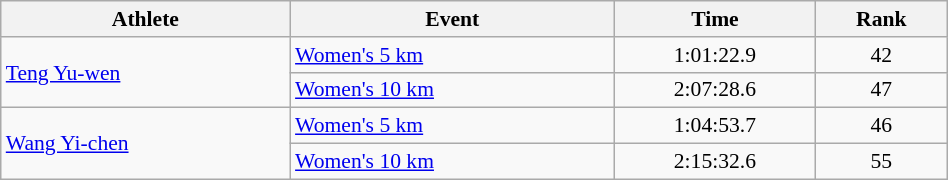<table class="wikitable" style="text-align:center; font-size:90%; width:50%;">
<tr>
<th>Athlete</th>
<th>Event</th>
<th>Time</th>
<th>Rank</th>
</tr>
<tr>
<td align=left rowspan=2><a href='#'>Teng Yu-wen</a></td>
<td align=left><a href='#'>Women's 5 km</a></td>
<td>1:01:22.9</td>
<td>42</td>
</tr>
<tr>
<td align=left><a href='#'>Women's 10 km</a></td>
<td>2:07:28.6</td>
<td>47</td>
</tr>
<tr>
<td align=left rowspan=2><a href='#'>Wang Yi-chen</a></td>
<td align=left><a href='#'>Women's 5 km</a></td>
<td>1:04:53.7</td>
<td>46</td>
</tr>
<tr>
<td align=left><a href='#'>Women's 10 km</a></td>
<td>2:15:32.6</td>
<td>55</td>
</tr>
</table>
